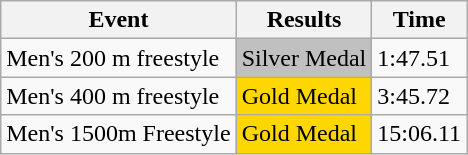<table class="wikitable">
<tr>
<th>Event</th>
<th>Results</th>
<th>Time</th>
</tr>
<tr>
<td>Men's 200 m freestyle</td>
<td bgcolor="Silver">Silver Medal</td>
<td>1:47.51</td>
</tr>
<tr>
<td>Men's 400 m freestyle</td>
<td bgcolor="Gold">Gold Medal</td>
<td>3:45.72</td>
</tr>
<tr>
<td>Men's 1500m Freestyle</td>
<td bgcolor="Gold">Gold Medal</td>
<td>15:06.11</td>
</tr>
</table>
